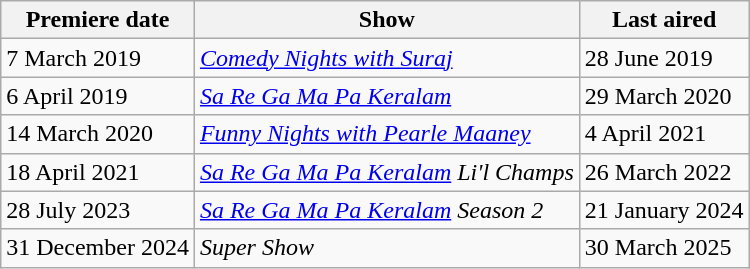<table class="wikitable">
<tr>
<th>Premiere date</th>
<th>Show</th>
<th>Last aired</th>
</tr>
<tr>
<td>7 March 2019</td>
<td><em><a href='#'>Comedy Nights with Suraj</a></em></td>
<td>28 June 2019</td>
</tr>
<tr>
<td>6 April 2019</td>
<td><em><a href='#'>Sa Re Ga Ma Pa Keralam</a></em></td>
<td>29 March 2020</td>
</tr>
<tr>
<td>14 March 2020</td>
<td><em><a href='#'>Funny Nights with Pearle Maaney</a></em></td>
<td>4 April 2021</td>
</tr>
<tr>
<td>18 April 2021</td>
<td><em><a href='#'>Sa Re Ga Ma Pa Keralam</a> Li'l Champs</em></td>
<td>26 March 2022</td>
</tr>
<tr>
<td>28 July 2023</td>
<td><em><a href='#'>Sa Re Ga Ma Pa Keralam</a> Season 2</em></td>
<td>21 January 2024</td>
</tr>
<tr>
<td>31 December 2024</td>
<td><em>Super Show</em> </td>
<td>30 March 2025</td>
</tr>
</table>
